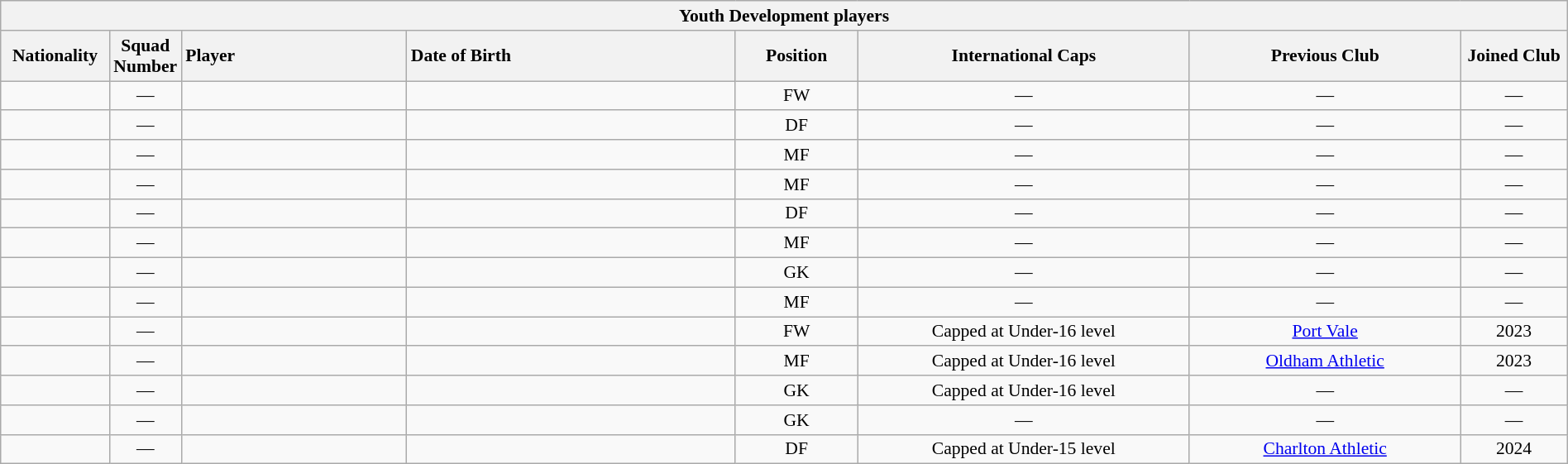<table class="wikitable sortable" style="text-align:center; font-size:90%; width:100%;">
<tr>
<th colspan=100%>Youth Development players</th>
</tr>
<tr>
<th style="width:7%;">Nationality</th>
<th style="width:1%;">Squad Number</th>
<th style="text-align:left; width:15%;">Player</th>
<th style="text-align:left; width:22%;">Date of Birth</th>
<th style="width:8%;">Position</th>
<th style="width:22%;">International Caps</th>
<th style="width:18%;">Previous Club</th>
<th style="width:7%;">Joined Club</th>
</tr>
<tr>
<td> </td>
<td> —</td>
<td></td>
<td></td>
<td> FW</td>
<td> —</td>
<td> —</td>
<td> —</td>
</tr>
<tr>
<td> </td>
<td> —</td>
<td></td>
<td></td>
<td> DF</td>
<td> —</td>
<td> —</td>
<td> —</td>
</tr>
<tr>
<td> </td>
<td> —</td>
<td></td>
<td></td>
<td> MF</td>
<td> —</td>
<td> —</td>
<td> —</td>
</tr>
<tr>
<td> </td>
<td> —</td>
<td></td>
<td></td>
<td> MF</td>
<td> —</td>
<td> —</td>
<td> —</td>
</tr>
<tr>
<td> </td>
<td> —</td>
<td></td>
<td></td>
<td> DF</td>
<td> —</td>
<td> —</td>
<td> —</td>
</tr>
<tr>
<td> </td>
<td> —</td>
<td></td>
<td></td>
<td> MF</td>
<td> —</td>
<td> —</td>
<td> —</td>
</tr>
<tr>
<td> </td>
<td> —</td>
<td></td>
<td></td>
<td> GK</td>
<td> —</td>
<td> —</td>
<td> —</td>
</tr>
<tr>
<td> </td>
<td> —</td>
<td></td>
<td></td>
<td> MF</td>
<td> —</td>
<td> —</td>
<td> —</td>
</tr>
<tr>
<td> </td>
<td> —</td>
<td></td>
<td></td>
<td> FW</td>
<td>  Capped at Under-16 level</td>
<td> <a href='#'>Port Vale</a></td>
<td> 2023</td>
</tr>
<tr>
<td> </td>
<td> —</td>
<td></td>
<td></td>
<td> MF</td>
<td>  Capped at Under-16 level</td>
<td> <a href='#'>Oldham Athletic</a></td>
<td> 2023</td>
</tr>
<tr>
<td> </td>
<td> —</td>
<td></td>
<td></td>
<td> GK</td>
<td>  Capped at Under-16 level</td>
<td> —</td>
<td> —</td>
</tr>
<tr>
<td> </td>
<td> —</td>
<td></td>
<td></td>
<td> GK</td>
<td> —</td>
<td> —</td>
<td> —</td>
</tr>
<tr>
<td> </td>
<td> —</td>
<td></td>
<td></td>
<td> DF</td>
<td>  Capped at Under-15 level</td>
<td> <a href='#'>Charlton Athletic</a></td>
<td> 2024</td>
</tr>
</table>
